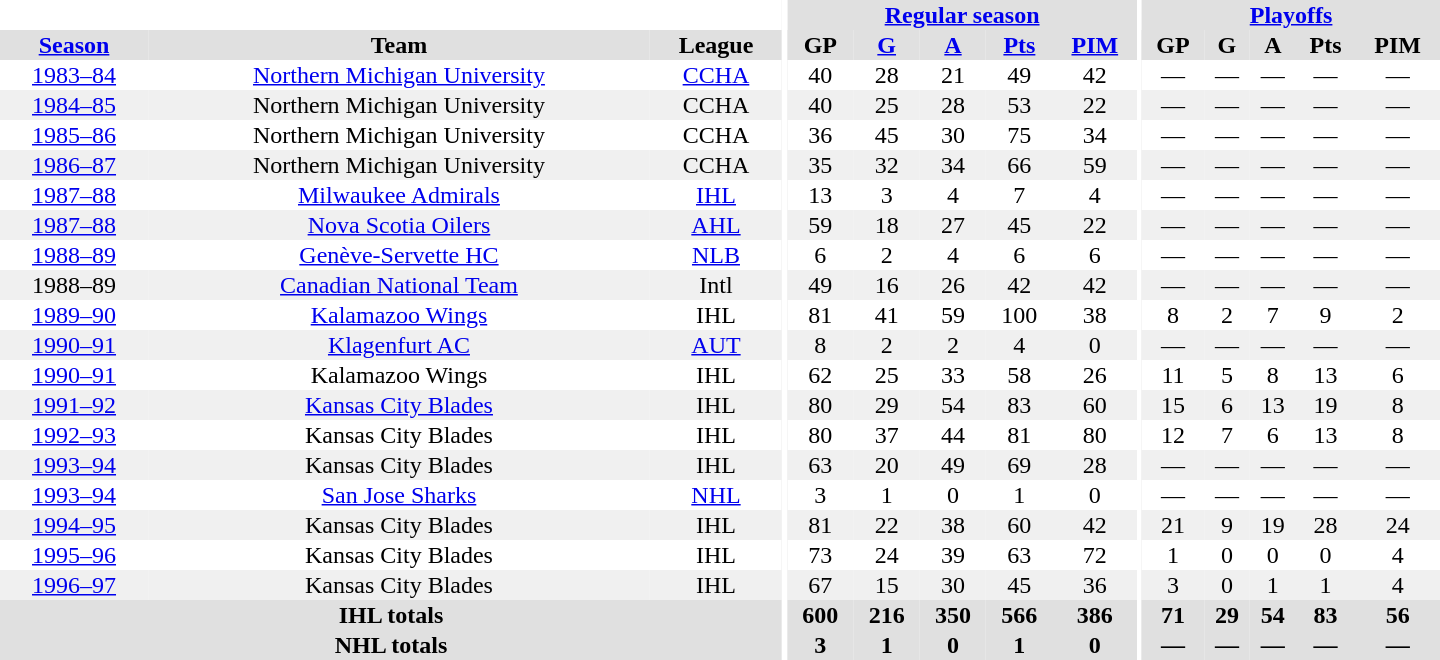<table border="0" cellpadding="1" cellspacing="0" style="text-align:center; width:60em">
<tr bgcolor="#e0e0e0">
<th colspan="3" bgcolor="#ffffff"></th>
<th rowspan="100" bgcolor="#ffffff"></th>
<th colspan="5"><a href='#'>Regular season</a></th>
<th rowspan="100" bgcolor="#ffffff"></th>
<th colspan="5"><a href='#'>Playoffs</a></th>
</tr>
<tr bgcolor="#e0e0e0">
<th><a href='#'>Season</a></th>
<th>Team</th>
<th>League</th>
<th>GP</th>
<th><a href='#'>G</a></th>
<th><a href='#'>A</a></th>
<th><a href='#'>Pts</a></th>
<th><a href='#'>PIM</a></th>
<th>GP</th>
<th>G</th>
<th>A</th>
<th>Pts</th>
<th>PIM</th>
</tr>
<tr>
<td><a href='#'>1983–84</a></td>
<td><a href='#'>Northern Michigan University</a></td>
<td><a href='#'>CCHA</a></td>
<td>40</td>
<td>28</td>
<td>21</td>
<td>49</td>
<td>42</td>
<td>—</td>
<td>—</td>
<td>—</td>
<td>—</td>
<td>—</td>
</tr>
<tr bgcolor="#f0f0f0">
<td><a href='#'>1984–85</a></td>
<td>Northern Michigan University</td>
<td>CCHA</td>
<td>40</td>
<td>25</td>
<td>28</td>
<td>53</td>
<td>22</td>
<td>—</td>
<td>—</td>
<td>—</td>
<td>—</td>
<td>—</td>
</tr>
<tr>
<td><a href='#'>1985–86</a></td>
<td>Northern Michigan University</td>
<td>CCHA</td>
<td>36</td>
<td>45</td>
<td>30</td>
<td>75</td>
<td>34</td>
<td>—</td>
<td>—</td>
<td>—</td>
<td>—</td>
<td>—</td>
</tr>
<tr bgcolor="#f0f0f0">
<td><a href='#'>1986–87</a></td>
<td>Northern Michigan University</td>
<td>CCHA</td>
<td>35</td>
<td>32</td>
<td>34</td>
<td>66</td>
<td>59</td>
<td>—</td>
<td>—</td>
<td>—</td>
<td>—</td>
<td>—</td>
</tr>
<tr>
<td><a href='#'>1987–88</a></td>
<td><a href='#'>Milwaukee Admirals</a></td>
<td><a href='#'>IHL</a></td>
<td>13</td>
<td>3</td>
<td>4</td>
<td>7</td>
<td>4</td>
<td>—</td>
<td>—</td>
<td>—</td>
<td>—</td>
<td>—</td>
</tr>
<tr bgcolor="#f0f0f0">
<td><a href='#'>1987–88</a></td>
<td><a href='#'>Nova Scotia Oilers</a></td>
<td><a href='#'>AHL</a></td>
<td>59</td>
<td>18</td>
<td>27</td>
<td>45</td>
<td>22</td>
<td>—</td>
<td>—</td>
<td>—</td>
<td>—</td>
<td>—</td>
</tr>
<tr>
<td><a href='#'>1988–89</a></td>
<td><a href='#'>Genève-Servette HC</a></td>
<td><a href='#'>NLB</a></td>
<td>6</td>
<td>2</td>
<td>4</td>
<td>6</td>
<td>6</td>
<td>—</td>
<td>—</td>
<td>—</td>
<td>—</td>
<td>—</td>
</tr>
<tr bgcolor="#f0f0f0">
<td>1988–89</td>
<td><a href='#'>Canadian National Team</a></td>
<td>Intl</td>
<td>49</td>
<td>16</td>
<td>26</td>
<td>42</td>
<td>42</td>
<td>—</td>
<td>—</td>
<td>—</td>
<td>—</td>
<td>—</td>
</tr>
<tr>
<td><a href='#'>1989–90</a></td>
<td><a href='#'>Kalamazoo Wings</a></td>
<td>IHL</td>
<td>81</td>
<td>41</td>
<td>59</td>
<td>100</td>
<td>38</td>
<td>8</td>
<td>2</td>
<td>7</td>
<td>9</td>
<td>2</td>
</tr>
<tr bgcolor="#f0f0f0">
<td><a href='#'>1990–91</a></td>
<td><a href='#'>Klagenfurt AC</a></td>
<td><a href='#'>AUT</a></td>
<td>8</td>
<td>2</td>
<td>2</td>
<td>4</td>
<td>0</td>
<td>—</td>
<td>—</td>
<td>—</td>
<td>—</td>
<td>—</td>
</tr>
<tr>
<td><a href='#'>1990–91</a></td>
<td>Kalamazoo Wings</td>
<td>IHL</td>
<td>62</td>
<td>25</td>
<td>33</td>
<td>58</td>
<td>26</td>
<td>11</td>
<td>5</td>
<td>8</td>
<td>13</td>
<td>6</td>
</tr>
<tr bgcolor="#f0f0f0">
<td><a href='#'>1991–92</a></td>
<td><a href='#'>Kansas City Blades</a></td>
<td>IHL</td>
<td>80</td>
<td>29</td>
<td>54</td>
<td>83</td>
<td>60</td>
<td>15</td>
<td>6</td>
<td>13</td>
<td>19</td>
<td>8</td>
</tr>
<tr>
<td><a href='#'>1992–93</a></td>
<td>Kansas City Blades</td>
<td>IHL</td>
<td>80</td>
<td>37</td>
<td>44</td>
<td>81</td>
<td>80</td>
<td>12</td>
<td>7</td>
<td>6</td>
<td>13</td>
<td>8</td>
</tr>
<tr bgcolor="#f0f0f0">
<td><a href='#'>1993–94</a></td>
<td>Kansas City Blades</td>
<td>IHL</td>
<td>63</td>
<td>20</td>
<td>49</td>
<td>69</td>
<td>28</td>
<td>—</td>
<td>—</td>
<td>—</td>
<td>—</td>
<td>—</td>
</tr>
<tr>
<td><a href='#'>1993–94</a></td>
<td><a href='#'>San Jose Sharks</a></td>
<td><a href='#'>NHL</a></td>
<td>3</td>
<td>1</td>
<td>0</td>
<td>1</td>
<td>0</td>
<td>—</td>
<td>—</td>
<td>—</td>
<td>—</td>
<td>—</td>
</tr>
<tr bgcolor="#f0f0f0">
<td><a href='#'>1994–95</a></td>
<td>Kansas City Blades</td>
<td>IHL</td>
<td>81</td>
<td>22</td>
<td>38</td>
<td>60</td>
<td>42</td>
<td>21</td>
<td>9</td>
<td>19</td>
<td>28</td>
<td>24</td>
</tr>
<tr>
<td><a href='#'>1995–96</a></td>
<td>Kansas City Blades</td>
<td>IHL</td>
<td>73</td>
<td>24</td>
<td>39</td>
<td>63</td>
<td>72</td>
<td>1</td>
<td>0</td>
<td>0</td>
<td>0</td>
<td>4</td>
</tr>
<tr bgcolor="#f0f0f0">
<td><a href='#'>1996–97</a></td>
<td>Kansas City Blades</td>
<td>IHL</td>
<td>67</td>
<td>15</td>
<td>30</td>
<td>45</td>
<td>36</td>
<td>3</td>
<td>0</td>
<td>1</td>
<td>1</td>
<td>4</td>
</tr>
<tr bgcolor="#e0e0e0">
<th colspan="3">IHL totals</th>
<th>600</th>
<th>216</th>
<th>350</th>
<th>566</th>
<th>386</th>
<th>71</th>
<th>29</th>
<th>54</th>
<th>83</th>
<th>56</th>
</tr>
<tr bgcolor="#e0e0e0">
<th colspan="3">NHL totals</th>
<th>3</th>
<th>1</th>
<th>0</th>
<th>1</th>
<th>0</th>
<th>—</th>
<th>—</th>
<th>—</th>
<th>—</th>
<th>—</th>
</tr>
</table>
